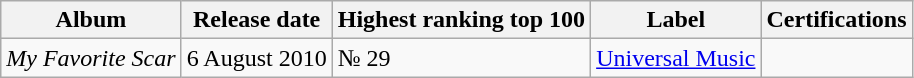<table class="wikitable">
<tr>
<th>Album</th>
<th>Release date</th>
<th>Highest ranking top 100</th>
<th>Label</th>
<th>Certifications</th>
</tr>
<tr>
<td><em>My Favorite Scar</em></td>
<td>6 August 2010</td>
<td>№ 29</td>
<td><a href='#'>Universal Music</a></td>
<td></td>
</tr>
</table>
